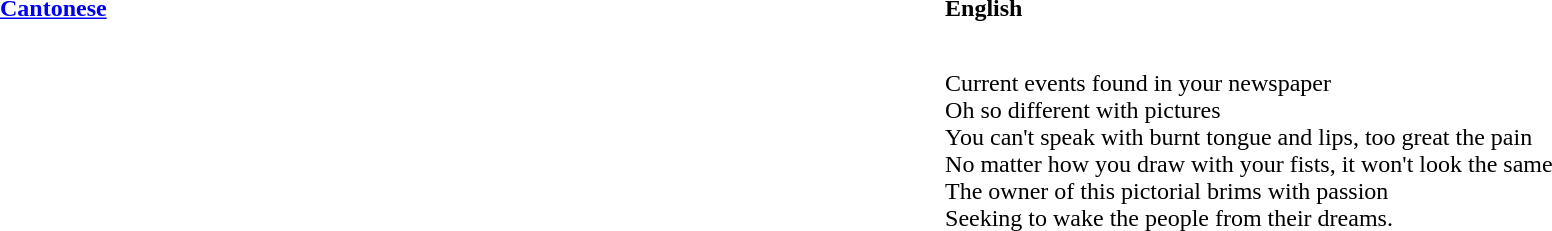<table cellpadding=6>
<tr>
<th style="width:33%;text-align:left"><a href='#'>Cantonese</a></th>
<th style="width:33%;text-align:left">English</th>
</tr>
<tr style="vertical-align:top; white-space:nowrap;">
<td style="width:33%;"><br></td>
<td style="width:33%;"><br>Current events found in your newspaper<br>
Oh so different with pictures<br>
You can't speak with burnt tongue and lips, too great the pain<br>
No matter how you draw with your fists, it won't look the same<br>
The owner of this pictorial brims with passion<br>
Seeking to wake the people from their dreams.</td>
</tr>
</table>
